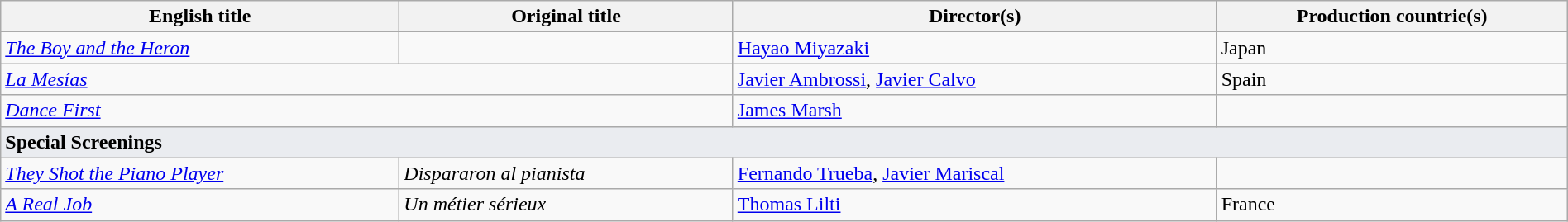<table class="sortable wikitable" style="width:100%; margin-bottom:4px" cellpadding="5">
<tr>
<th scope="col">English title</th>
<th scope="col">Original title</th>
<th scope="col">Director(s)</th>
<th scope="col">Production countrie(s)</th>
</tr>
<tr>
<td><em><a href='#'>The Boy and the Heron</a></em></td>
<td></td>
<td><a href='#'>Hayao Miyazaki</a></td>
<td>Japan</td>
</tr>
<tr>
<td colspan = "2"><em><a href='#'>La Mesías</a></em> </td>
<td><a href='#'>Javier Ambrossi</a>, <a href='#'>Javier Calvo</a></td>
<td>Spain</td>
</tr>
<tr>
<td colspan="2"><em><a href='#'>Dance First</a></em></td>
<td><a href='#'>James Marsh</a></td>
<td></td>
</tr>
<tr>
<td colspan=4 class="center" style="padding-center:120px; background-color:#EAECF0"><strong>Special Screenings</strong></td>
</tr>
<tr>
<td><em><a href='#'>They Shot the Piano Player</a></em></td>
<td><em>Dispararon al pianista</em></td>
<td><a href='#'>Fernando Trueba</a>, <a href='#'>Javier Mariscal</a></td>
<td></td>
</tr>
<tr>
<td><em><a href='#'>A Real Job</a></em></td>
<td><em>Un métier sérieux</em></td>
<td><a href='#'>Thomas Lilti</a></td>
<td>France</td>
</tr>
</table>
